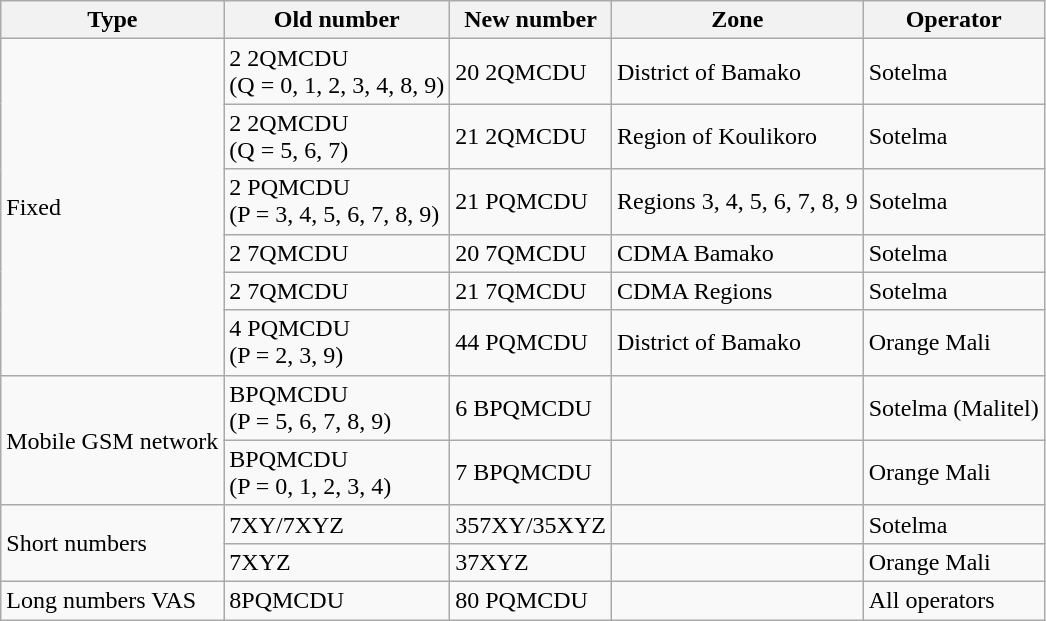<table class="wikitable">
<tr>
<th>Type</th>
<th>Old number</th>
<th>New number</th>
<th>Zone</th>
<th>Operator</th>
</tr>
<tr>
<td rowspan="6">Fixed</td>
<td>2 2QMCDU<br>(Q = 0, 1, 2, 3, 4, 8, 9)</td>
<td>20 2QMCDU</td>
<td>District of Bamako</td>
<td>Sotelma</td>
</tr>
<tr>
<td>2 2QMCDU<br>(Q = 5, 6, 7)</td>
<td>21 2QMCDU</td>
<td>Region of Koulikoro</td>
<td>Sotelma</td>
</tr>
<tr>
<td>2 PQMCDU<br>(P = 3, 4, 5, 6, 7, 8, 9)</td>
<td>21 PQMCDU</td>
<td>Regions 3, 4, 5, 6, 7, 8, 9</td>
<td>Sotelma</td>
</tr>
<tr>
<td>2 7QMCDU</td>
<td>20 7QMCDU</td>
<td>CDMA Bamako</td>
<td>Sotelma</td>
</tr>
<tr>
<td>2 7QMCDU</td>
<td>21 7QMCDU</td>
<td>CDMA Regions</td>
<td>Sotelma</td>
</tr>
<tr>
<td>4 PQMCDU<br>(P = 2, 3, 9)</td>
<td>44 PQMCDU</td>
<td>District of Bamako</td>
<td>Orange Mali</td>
</tr>
<tr>
<td rowspan="2">Mobile GSM network</td>
<td>BPQMCDU<br>(P = 5, 6, 7, 8, 9)</td>
<td>6 BPQMCDU</td>
<td></td>
<td>Sotelma (Malitel)</td>
</tr>
<tr>
<td>BPQMCDU<br>(P = 0, 1, 2, 3, 4)</td>
<td>7 BPQMCDU</td>
<td></td>
<td>Orange Mali</td>
</tr>
<tr>
<td rowspan="2">Short numbers</td>
<td>7XY/7XYZ</td>
<td>357XY/35XYZ</td>
<td></td>
<td>Sotelma</td>
</tr>
<tr>
<td>7XYZ</td>
<td>37XYZ</td>
<td></td>
<td>Orange Mali</td>
</tr>
<tr>
<td>Long numbers VAS</td>
<td>8PQMCDU</td>
<td>80 PQMCDU</td>
<td></td>
<td>All operators</td>
</tr>
</table>
